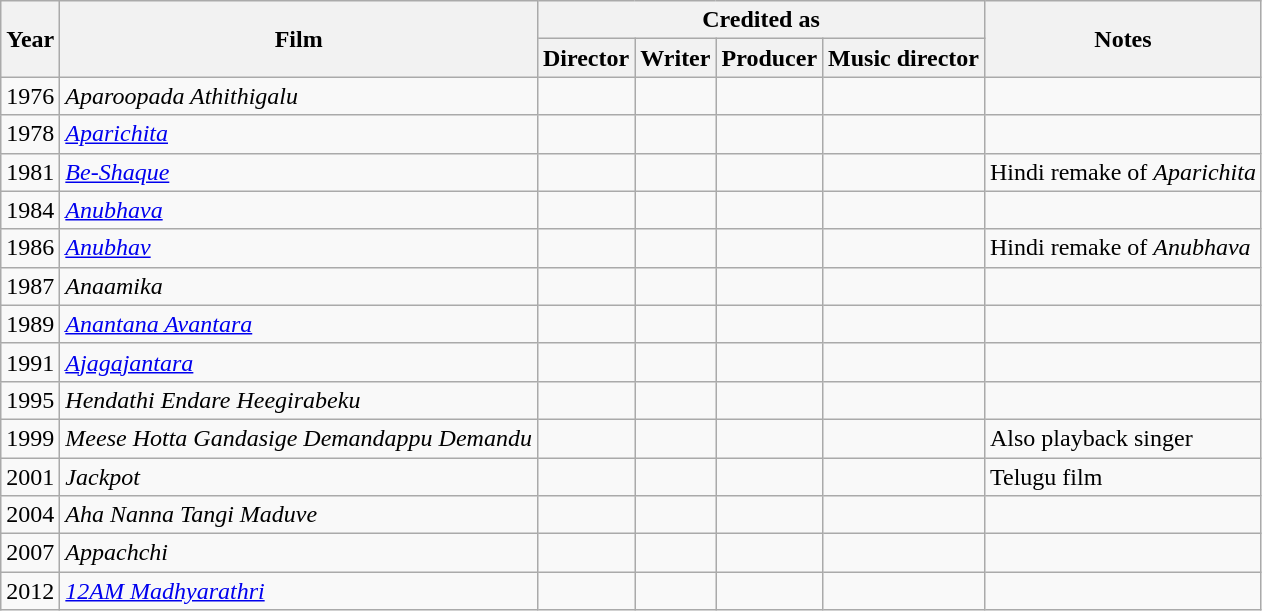<table class="wikitable sortable">
<tr>
<th rowspan="2">Year</th>
<th rowspan="2">Film</th>
<th colspan="4">Credited as</th>
<th rowspan="2" class="unsortable">Notes</th>
</tr>
<tr>
<th>Director</th>
<th>Writer</th>
<th>Producer</th>
<th>Music director</th>
</tr>
<tr>
<td>1976</td>
<td><em>Aparoopada Athithigalu</em></td>
<td></td>
<td></td>
<td></td>
<td></td>
<td></td>
</tr>
<tr>
<td>1978</td>
<td><em><a href='#'>Aparichita</a></em></td>
<td></td>
<td></td>
<td></td>
<td></td>
<td></td>
</tr>
<tr>
<td>1981</td>
<td><em><a href='#'>Be-Shaque</a></em></td>
<td></td>
<td></td>
<td></td>
<td></td>
<td>Hindi remake of <em>Aparichita</em></td>
</tr>
<tr>
<td>1984</td>
<td><em><a href='#'>Anubhava</a></em></td>
<td></td>
<td></td>
<td></td>
<td></td>
<td></td>
</tr>
<tr>
<td>1986</td>
<td><em><a href='#'>Anubhav</a></em></td>
<td></td>
<td></td>
<td></td>
<td></td>
<td>Hindi remake of <em>Anubhava</em></td>
</tr>
<tr>
<td>1987</td>
<td><em>Anaamika</em></td>
<td></td>
<td></td>
<td></td>
<td></td>
<td></td>
</tr>
<tr>
<td>1989</td>
<td><em><a href='#'>Anantana Avantara</a></em></td>
<td></td>
<td></td>
<td></td>
<td></td>
<td></td>
</tr>
<tr>
<td>1991</td>
<td><em><a href='#'>Ajagajantara</a></em></td>
<td></td>
<td></td>
<td></td>
<td></td>
<td></td>
</tr>
<tr>
<td>1995</td>
<td><em>Hendathi Endare Heegirabeku</em></td>
<td></td>
<td></td>
<td></td>
<td></td>
<td></td>
</tr>
<tr>
<td>1999</td>
<td><em>Meese Hotta Gandasige Demandappu Demandu</em></td>
<td></td>
<td></td>
<td></td>
<td></td>
<td>Also playback singer</td>
</tr>
<tr>
<td>2001</td>
<td><em>Jackpot</em></td>
<td></td>
<td></td>
<td></td>
<td></td>
<td>Telugu film</td>
</tr>
<tr>
<td>2004</td>
<td><em>Aha Nanna Tangi Maduve</em></td>
<td></td>
<td></td>
<td></td>
<td></td>
<td></td>
</tr>
<tr>
<td>2007</td>
<td><em>Appachchi</em></td>
<td></td>
<td></td>
<td></td>
<td></td>
<td></td>
</tr>
<tr>
<td>2012</td>
<td><em><a href='#'>12AM Madhyarathri</a></em></td>
<td></td>
<td></td>
<td></td>
<td></td>
<td></td>
</tr>
</table>
